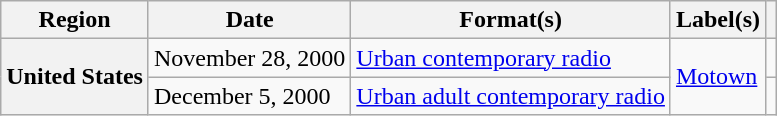<table class="wikitable plainrowheaders">
<tr>
<th scope="col">Region</th>
<th scope="col">Date</th>
<th scope="col">Format(s)</th>
<th scope="col">Label(s)</th>
<th scope="col"></th>
</tr>
<tr>
<th scope="row" rowspan="2">United States</th>
<td>November 28, 2000</td>
<td><a href='#'>Urban contemporary radio</a></td>
<td rowspan="2"><a href='#'>Motown</a></td>
<td></td>
</tr>
<tr>
<td>December 5, 2000</td>
<td><a href='#'>Urban adult contemporary radio</a></td>
<td></td>
</tr>
</table>
